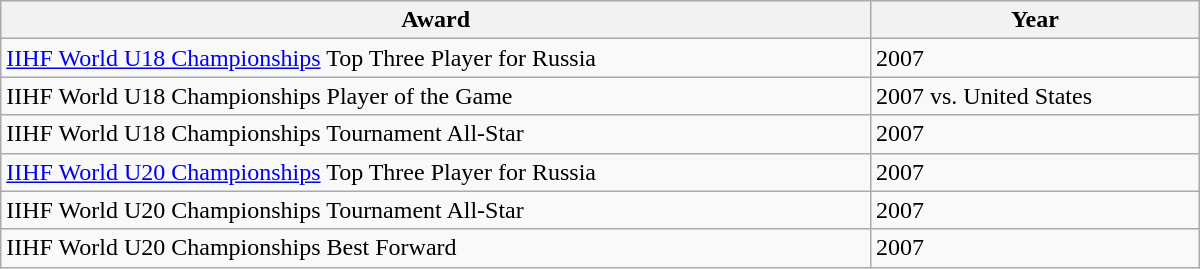<table class="wikitable" style="width:50em">
<tr>
<th>Award</th>
<th>Year</th>
</tr>
<tr>
<td><a href='#'>IIHF World U18 Championships</a> Top Three Player for Russia</td>
<td>2007</td>
</tr>
<tr>
<td>IIHF World U18 Championships Player of the Game</td>
<td>2007 vs. United States</td>
</tr>
<tr>
<td 2007 IIHF World U18 Championships>IIHF World U18 Championships Tournament All-Star</td>
<td>2007</td>
</tr>
<tr>
<td><a href='#'>IIHF World U20 Championships</a> Top Three Player for Russia</td>
<td>2007</td>
</tr>
<tr>
<td>IIHF World U20 Championships Tournament All-Star</td>
<td>2007</td>
</tr>
<tr>
<td>IIHF World U20 Championships Best Forward</td>
<td>2007</td>
</tr>
</table>
